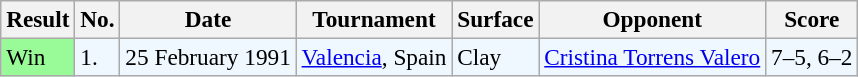<table class="wikitable" style="font-size:97%">
<tr>
<th>Result</th>
<th>No.</th>
<th>Date</th>
<th>Tournament</th>
<th>Surface</th>
<th>Opponent</th>
<th>Score</th>
</tr>
<tr style="background:#f0f8ff;">
<td style="background:#98fb98;">Win</td>
<td>1.</td>
<td>25 February 1991</td>
<td><a href='#'>Valencia</a>, Spain</td>
<td>Clay</td>
<td> <a href='#'>Cristina Torrens Valero</a></td>
<td>7–5, 6–2</td>
</tr>
</table>
